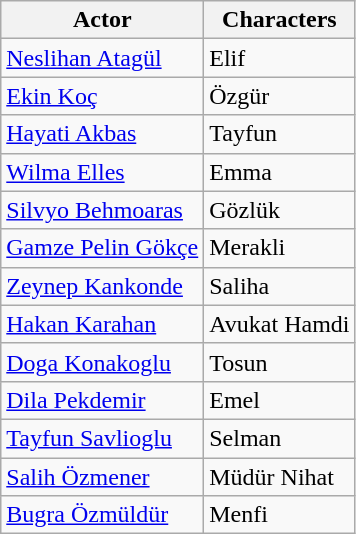<table class="wikitable">
<tr>
<th>Actor</th>
<th>Characters</th>
</tr>
<tr>
<td><a href='#'>Neslihan Atagül</a></td>
<td>Elif</td>
</tr>
<tr>
<td><a href='#'>Ekin Koç</a></td>
<td>Özgür</td>
</tr>
<tr>
<td><a href='#'>Hayati Akbas</a></td>
<td>Tayfun</td>
</tr>
<tr>
<td><a href='#'>Wilma Elles</a></td>
<td>Emma</td>
</tr>
<tr>
<td><a href='#'>Silvyo Behmoaras</a></td>
<td>Gözlük</td>
</tr>
<tr>
<td><a href='#'>Gamze Pelin Gökçe</a></td>
<td>Merakli</td>
</tr>
<tr>
<td><a href='#'>Zeynep Kankonde</a></td>
<td>Saliha</td>
</tr>
<tr>
<td><a href='#'>Hakan Karahan</a></td>
<td>Avukat Hamdi</td>
</tr>
<tr>
<td><a href='#'>Doga Konakoglu</a></td>
<td>Tosun</td>
</tr>
<tr>
<td><a href='#'>Dila Pekdemir</a></td>
<td>Emel</td>
</tr>
<tr>
<td><a href='#'>Tayfun Savlioglu</a></td>
<td>Selman</td>
</tr>
<tr>
<td><a href='#'>Salih Özmener</a></td>
<td>Müdür Nihat</td>
</tr>
<tr>
<td><a href='#'>Bugra Özmüldür</a></td>
<td>Menfi</td>
</tr>
</table>
